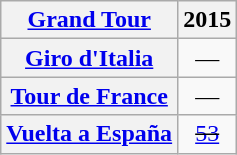<table class="wikitable plainrowheaders">
<tr>
<th scope="col"><a href='#'>Grand Tour</a></th>
<th scope="col">2015</th>
</tr>
<tr style="text-align:center;">
<th scope="row"> <a href='#'>Giro d'Italia</a></th>
<td>—</td>
</tr>
<tr style="text-align:center;">
<th scope="row"> <a href='#'>Tour de France</a></th>
<td>—</td>
</tr>
<tr style="text-align:center;">
<th scope="row"> <a href='#'>Vuelta a España</a></th>
<td><s><a href='#'>53</a></s></td>
</tr>
</table>
